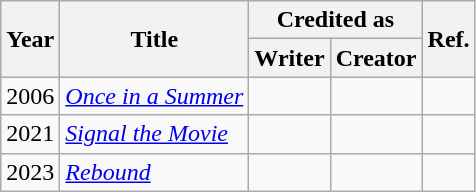<table class="wikitable">
<tr>
<th rowspan="2">Year</th>
<th rowspan="2">Title</th>
<th colspan="2">Credited as</th>
<th rowspan="2">Ref.</th>
</tr>
<tr>
<th>Writer</th>
<th>Creator</th>
</tr>
<tr>
<td>2006</td>
<td><em><a href='#'>Once in a Summer</a></em></td>
<td></td>
<td></td>
<td></td>
</tr>
<tr>
<td>2021</td>
<td><em><a href='#'>Signal the Movie</a></em></td>
<td></td>
<td></td>
<td></td>
</tr>
<tr>
<td>2023</td>
<td><em><a href='#'>Rebound</a></em></td>
<td></td>
<td></td>
<td></td>
</tr>
</table>
